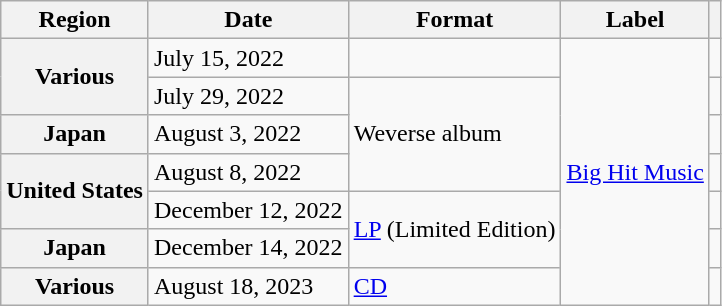<table class="wikitable plainrowheaders">
<tr>
<th scope="col">Region</th>
<th scope="col">Date</th>
<th scope="col">Format</th>
<th scope="col">Label</th>
<th scope="col"></th>
</tr>
<tr>
<th scope="row" rowspan="2">Various</th>
<td>July 15, 2022</td>
<td></td>
<td rowspan="7"><a href='#'>Big Hit Music</a></td>
<td style="text-align:center;"></td>
</tr>
<tr>
<td>July 29, 2022</td>
<td rowspan="3">Weverse album</td>
<td style="text-align:center;"></td>
</tr>
<tr>
<th scope="row">Japan</th>
<td>August 3, 2022</td>
<td style="text-align:center;"></td>
</tr>
<tr>
<th rowspan="2" scope="row">United States</th>
<td>August 8, 2022</td>
<td style="text-align:center;"></td>
</tr>
<tr>
<td>December 12, 2022</td>
<td rowspan="2"><a href='#'>LP</a> (Limited Edition)</td>
<td style="text-align:center;"></td>
</tr>
<tr>
<th scope="row">Japan</th>
<td>December 14, 2022</td>
<td style="text-align:center;"></td>
</tr>
<tr>
<th scope="row">Various</th>
<td>August 18, 2023</td>
<td><a href='#'>CD</a></td>
<td style="text-align:center;"></td>
</tr>
</table>
